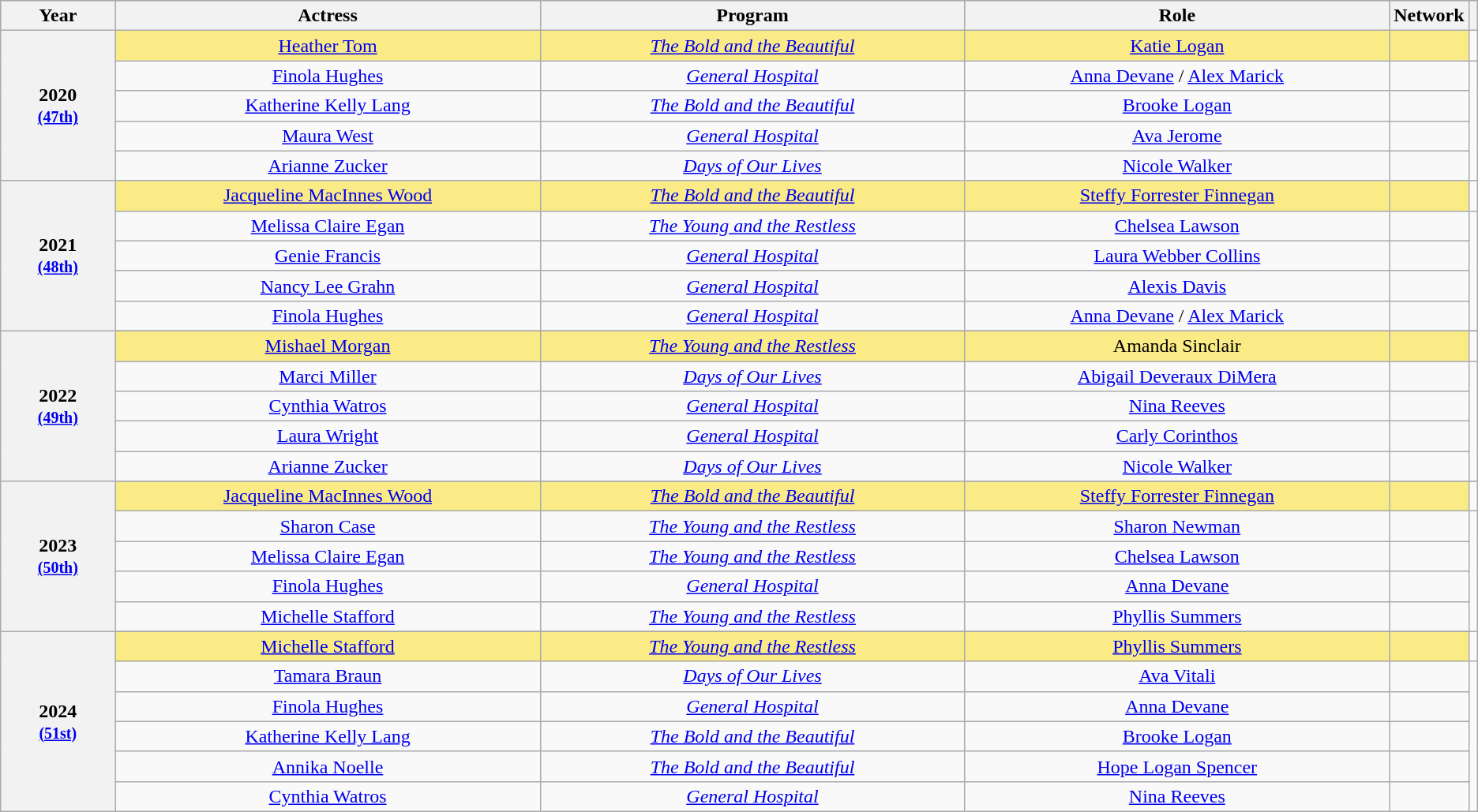<table class="wikitable" rowspan="2" background: #f6e39c style="text-align: center">
<tr style="background:#bebebe;">
<th scope="col" style="width:8%;">Year</th>
<th scope="col" style="width:30%;">Actress</th>
<th scope="col" style="width:30%;">Program</th>
<th scope="col" style="width:30%;">Role</th>
<th scope="col" style="width:10%;">Network</th>
<th scope="col" style="width:2%;" class="unsortable"></th>
</tr>
<tr>
<th scope="row" rowspan=5 style="text-align:center">2020 <br><small><a href='#'>(47th)</a></small></th>
<td style="background:#FAEB86"><a href='#'>Heather Tom</a> </td>
<td style="background:#FAEB86"><em><a href='#'>The Bold and the Beautiful</a></em></td>
<td style="background:#FAEB86"><a href='#'>Katie Logan</a></td>
<td style="background:#FAEB86"></td>
<td></td>
</tr>
<tr>
<td><a href='#'>Finola Hughes</a></td>
<td><em><a href='#'>General Hospital</a></em></td>
<td><a href='#'>Anna Devane</a> / <a href='#'>Alex Marick</a></td>
<td></td>
<td rowspan=4></td>
</tr>
<tr>
<td><a href='#'>Katherine Kelly Lang</a></td>
<td><em><a href='#'>The Bold and the Beautiful</a></em></td>
<td><a href='#'>Brooke Logan</a></td>
<td></td>
</tr>
<tr>
<td><a href='#'>Maura West</a></td>
<td><em><a href='#'>General Hospital</a></em></td>
<td><a href='#'>Ava Jerome</a></td>
<td></td>
</tr>
<tr>
<td><a href='#'>Arianne Zucker</a></td>
<td><em><a href='#'>Days of Our Lives</a></em></td>
<td><a href='#'>Nicole Walker</a></td>
<td></td>
</tr>
<tr>
<th scope="row" rowspan=5 style="text-align:center">2021 <br><small><a href='#'>(48th)</a></small></th>
<td style="background:#FAEB86"><a href='#'>Jacqueline MacInnes Wood</a> </td>
<td style="background:#FAEB86"><em><a href='#'>The Bold and the Beautiful</a></em></td>
<td style="background:#FAEB86"><a href='#'>Steffy Forrester Finnegan</a></td>
<td style="background:#FAEB86"></td>
<td></td>
</tr>
<tr>
<td><a href='#'>Melissa Claire Egan</a></td>
<td><em><a href='#'>The Young and the Restless</a></em></td>
<td><a href='#'>Chelsea Lawson</a></td>
<td></td>
<td rowspan=4></td>
</tr>
<tr>
<td><a href='#'>Genie Francis</a></td>
<td><em><a href='#'>General Hospital</a></em></td>
<td><a href='#'>Laura Webber Collins</a></td>
<td></td>
</tr>
<tr>
<td><a href='#'>Nancy Lee Grahn</a></td>
<td><em><a href='#'>General Hospital</a></em></td>
<td><a href='#'>Alexis Davis</a></td>
<td></td>
</tr>
<tr>
<td><a href='#'>Finola Hughes</a></td>
<td><em><a href='#'>General Hospital</a></em></td>
<td><a href='#'>Anna Devane</a> / <a href='#'>Alex Marick</a></td>
<td></td>
</tr>
<tr>
<th scope="row" rowspan=6 style="text-align:center">2022 <br><small><a href='#'>(49th)</a></small></th>
</tr>
<tr>
<td style="background:#FAEB86"><a href='#'>Mishael Morgan</a> </td>
<td style="background:#FAEB86"><em><a href='#'>The Young and the Restless</a></em></td>
<td style="background:#FAEB86">Amanda Sinclair</td>
<td style="background:#FAEB86"></td>
<td></td>
</tr>
<tr>
<td><a href='#'>Marci Miller</a></td>
<td><em><a href='#'>Days of Our Lives</a></em></td>
<td><a href='#'>Abigail Deveraux DiMera</a></td>
<td></td>
<td rowspan=4></td>
</tr>
<tr>
<td><a href='#'>Cynthia Watros</a></td>
<td><em><a href='#'>General Hospital</a></em></td>
<td><a href='#'>Nina Reeves</a></td>
<td></td>
</tr>
<tr>
<td><a href='#'>Laura Wright</a></td>
<td><em><a href='#'>General Hospital</a></em></td>
<td><a href='#'>Carly Corinthos</a></td>
<td></td>
</tr>
<tr>
<td><a href='#'>Arianne Zucker</a></td>
<td><em><a href='#'>Days of Our Lives</a></em></td>
<td><a href='#'>Nicole Walker</a></td>
<td></td>
</tr>
<tr>
<th scope="row" rowspan=6 style="text-align:center">2023 <br><small><a href='#'>(50th)</a></small></th>
</tr>
<tr>
<td style="background:#FAEB86"><a href='#'>Jacqueline MacInnes Wood</a> </td>
<td style="background:#FAEB86"><em><a href='#'>The Bold and the Beautiful</a></em></td>
<td style="background:#FAEB86"><a href='#'>Steffy Forrester Finnegan</a></td>
<td style="background:#FAEB86"></td>
<td></td>
</tr>
<tr>
<td><a href='#'>Sharon Case</a></td>
<td><em><a href='#'>The Young and the Restless</a></em></td>
<td><a href='#'>Sharon Newman</a></td>
<td></td>
<td rowspan=5></td>
</tr>
<tr>
<td><a href='#'>Melissa Claire Egan</a></td>
<td><em><a href='#'>The Young and the Restless</a></em></td>
<td><a href='#'>Chelsea Lawson</a></td>
<td></td>
</tr>
<tr>
<td><a href='#'>Finola Hughes</a></td>
<td><em><a href='#'>General Hospital</a></em></td>
<td><a href='#'>Anna Devane</a></td>
<td></td>
</tr>
<tr>
<td><a href='#'>Michelle Stafford</a></td>
<td><em><a href='#'>The Young and the Restless</a></em></td>
<td><a href='#'>Phyllis Summers</a></td>
<td></td>
</tr>
<tr>
<th scope="row" rowspan=8 style="text-align:center">2024 <br><small><a href='#'>(51st)</a></small></th>
</tr>
<tr>
<td style=background:#FAEB86><a href='#'>Michelle Stafford</a> </td>
<td style=background:#FAEB86><em><a href='#'>The Young and the Restless</a></em></td>
<td style=background:#FAEB86><a href='#'>Phyllis Summers</a></td>
<td style=background:#FAEB86></td>
<td></td>
</tr>
<tr>
<td><a href='#'>Tamara Braun</a></td>
<td><em><a href='#'>Days of Our Lives</a></em></td>
<td><a href='#'>Ava Vitali</a></td>
<td></td>
<td rowspan=5></td>
</tr>
<tr>
<td><a href='#'>Finola Hughes</a></td>
<td><em><a href='#'>General Hospital</a></em></td>
<td><a href='#'>Anna Devane</a></td>
<td></td>
</tr>
<tr>
<td><a href='#'>Katherine Kelly Lang</a></td>
<td><em><a href='#'>The Bold and the Beautiful</a></em></td>
<td><a href='#'>Brooke Logan</a></td>
<td></td>
</tr>
<tr>
<td><a href='#'>Annika Noelle</a></td>
<td><em><a href='#'>The Bold and the Beautiful</a></em></td>
<td><a href='#'>Hope Logan Spencer</a></td>
<td></td>
</tr>
<tr>
<td><a href='#'>Cynthia Watros</a></td>
<td><em><a href='#'>General Hospital</a></em></td>
<td><a href='#'>Nina Reeves</a></td>
<td></td>
</tr>
</table>
